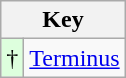<table class="wikitable">
<tr>
<th colspan=2>Key</th>
</tr>
<tr>
<td style="background-color:#ddffdd">†</td>
<td><a href='#'>Terminus</a></td>
</tr>
</table>
